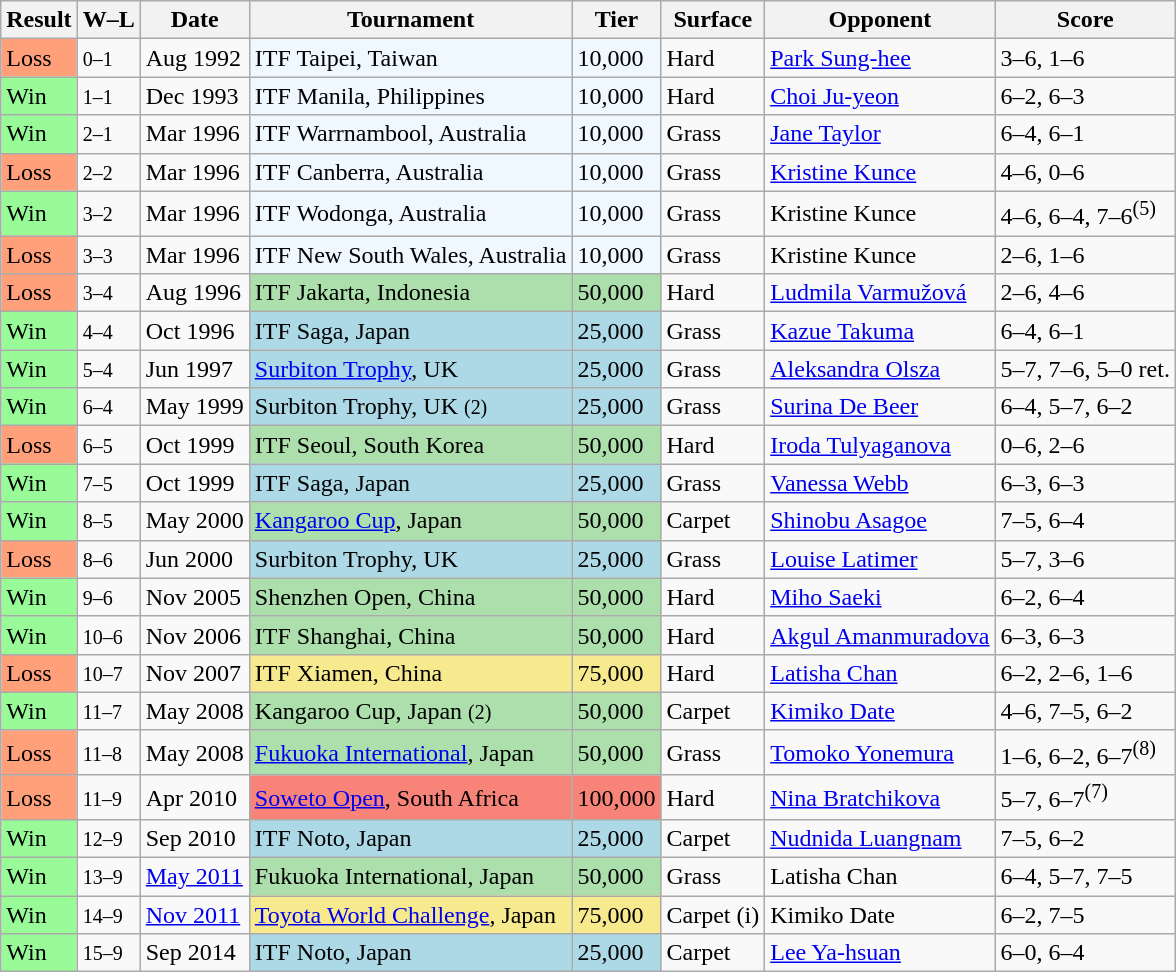<table class="wikitable sortable">
<tr>
<th>Result</th>
<th class="unsortable">W–L</th>
<th>Date</th>
<th>Tournament</th>
<th>Tier</th>
<th>Surface</th>
<th>Opponent</th>
<th class="unsortable">Score</th>
</tr>
<tr>
<td bgcolor="FFA07A">Loss</td>
<td><small>0–1</small></td>
<td>Aug 1992</td>
<td style="background:#f0f8ff;">ITF Taipei, Taiwan</td>
<td style="background:#f0f8ff;">10,000</td>
<td>Hard</td>
<td> <a href='#'>Park Sung-hee</a></td>
<td>3–6, 1–6</td>
</tr>
<tr>
<td style="background:#98fb98;">Win</td>
<td><small>1–1</small></td>
<td>Dec 1993</td>
<td style="background:#f0f8ff;">ITF Manila, Philippines</td>
<td style="background:#f0f8ff;">10,000</td>
<td>Hard</td>
<td> <a href='#'>Choi Ju-yeon</a></td>
<td>6–2, 6–3</td>
</tr>
<tr>
<td style="background:#98fb98;">Win</td>
<td><small>2–1</small></td>
<td>Mar 1996</td>
<td style="background:#f0f8ff;">ITF Warrnambool, Australia</td>
<td style="background:#f0f8ff;">10,000</td>
<td>Grass</td>
<td> <a href='#'>Jane Taylor</a></td>
<td>6–4, 6–1</td>
</tr>
<tr>
<td bgcolor="FFA07A">Loss</td>
<td><small>2–2</small></td>
<td>Mar 1996</td>
<td style="background:#f0f8ff;">ITF Canberra, Australia</td>
<td style="background:#f0f8ff;">10,000</td>
<td>Grass</td>
<td> <a href='#'>Kristine Kunce</a></td>
<td>4–6, 0–6</td>
</tr>
<tr>
<td style="background:#98fb98;">Win</td>
<td><small>3–2</small></td>
<td>Mar 1996</td>
<td style="background:#f0f8ff;">ITF Wodonga, Australia</td>
<td style="background:#f0f8ff;">10,000</td>
<td>Grass</td>
<td> Kristine Kunce</td>
<td>4–6, 6–4, 7–6<sup>(5)</sup></td>
</tr>
<tr>
<td bgcolor="FFA07A">Loss</td>
<td><small>3–3</small></td>
<td>Mar 1996</td>
<td style="background:#f0f8ff;">ITF New South Wales, Australia</td>
<td style="background:#f0f8ff;">10,000</td>
<td>Grass</td>
<td> Kristine Kunce</td>
<td>2–6, 1–6</td>
</tr>
<tr>
<td bgcolor="FFA07A">Loss</td>
<td><small>3–4</small></td>
<td>Aug 1996</td>
<td style="background:#addfad;">ITF Jakarta, Indonesia</td>
<td style="background:#addfad;">50,000</td>
<td>Hard</td>
<td> <a href='#'>Ludmila Varmužová</a></td>
<td>2–6, 4–6</td>
</tr>
<tr>
<td style="background:#98fb98;">Win</td>
<td><small>4–4</small></td>
<td>Oct 1996</td>
<td style="background:lightblue;">ITF Saga, Japan</td>
<td style="background:lightblue;">25,000</td>
<td>Grass</td>
<td> <a href='#'>Kazue Takuma</a></td>
<td>6–4, 6–1</td>
</tr>
<tr>
<td style="background:#98fb98;">Win</td>
<td><small>5–4</small></td>
<td>Jun 1997</td>
<td style="background:lightblue;"><a href='#'>Surbiton Trophy</a>, UK</td>
<td style="background:lightblue;">25,000</td>
<td>Grass</td>
<td> <a href='#'>Aleksandra Olsza</a></td>
<td>5–7, 7–6, 5–0 ret.</td>
</tr>
<tr>
<td style="background:#98fb98;">Win</td>
<td><small>6–4</small></td>
<td>May 1999</td>
<td style="background:lightblue;">Surbiton Trophy, UK <small>(2)</small></td>
<td style="background:lightblue;">25,000</td>
<td>Grass</td>
<td> <a href='#'>Surina De Beer</a></td>
<td>6–4, 5–7, 6–2</td>
</tr>
<tr>
<td bgcolor="FFA07A">Loss</td>
<td><small>6–5</small></td>
<td>Oct 1999</td>
<td style="background:#addfad;">ITF Seoul, South Korea</td>
<td style="background:#addfad;">50,000</td>
<td>Hard</td>
<td> <a href='#'>Iroda Tulyaganova</a></td>
<td>0–6, 2–6</td>
</tr>
<tr>
<td style="background:#98fb98;">Win</td>
<td><small>7–5</small></td>
<td>Oct 1999</td>
<td style="background:lightblue;">ITF Saga, Japan</td>
<td style="background:lightblue;">25,000</td>
<td>Grass</td>
<td> <a href='#'>Vanessa Webb</a></td>
<td>6–3, 6–3</td>
</tr>
<tr>
<td style="background:#98fb98;">Win</td>
<td><small>8–5</small></td>
<td>May 2000</td>
<td style="background:#addfad;"><a href='#'>Kangaroo Cup</a>, Japan</td>
<td style="background:#addfad;">50,000</td>
<td>Carpet</td>
<td> <a href='#'>Shinobu Asagoe</a></td>
<td>7–5, 6–4</td>
</tr>
<tr>
<td bgcolor="FFA07A">Loss</td>
<td><small>8–6</small></td>
<td>Jun 2000</td>
<td style="background:lightblue;">Surbiton Trophy, UK</td>
<td style="background:lightblue;">25,000</td>
<td>Grass</td>
<td> <a href='#'>Louise Latimer</a></td>
<td>5–7, 3–6</td>
</tr>
<tr>
<td style="background:#98fb98;">Win</td>
<td><small>9–6</small></td>
<td>Nov 2005</td>
<td style="background:#addfad;">Shenzhen Open, China</td>
<td style="background:#addfad;">50,000</td>
<td>Hard</td>
<td> <a href='#'>Miho Saeki</a></td>
<td>6–2, 6–4</td>
</tr>
<tr>
<td style="background:#98fb98;">Win</td>
<td><small>10–6</small></td>
<td>Nov 2006</td>
<td style="background:#addfad;">ITF Shanghai, China</td>
<td style="background:#addfad;">50,000</td>
<td>Hard</td>
<td> <a href='#'>Akgul Amanmuradova</a></td>
<td>6–3, 6–3</td>
</tr>
<tr>
<td bgcolor="FFA07A">Loss</td>
<td><small>10–7</small></td>
<td>Nov 2007</td>
<td style="background:#f7e98e;">ITF Xiamen, China</td>
<td style="background:#f7e98e;">75,000</td>
<td>Hard</td>
<td> <a href='#'>Latisha Chan</a></td>
<td>6–2, 2–6, 1–6</td>
</tr>
<tr>
<td style="background:#98fb98;">Win</td>
<td><small>11–7</small></td>
<td>May 2008</td>
<td style="background:#addfad;">Kangaroo Cup, Japan <small>(2)</small></td>
<td style="background:#addfad;">50,000</td>
<td>Carpet</td>
<td> <a href='#'>Kimiko Date</a></td>
<td>4–6, 7–5, 6–2</td>
</tr>
<tr>
<td bgcolor=#FFA07A>Loss</td>
<td><small>11–8</small></td>
<td>May 2008</td>
<td style="background:#addfad;"><a href='#'>Fukuoka International</a>, Japan</td>
<td style="background:#addfad;">50,000</td>
<td>Grass</td>
<td> <a href='#'>Tomoko Yonemura</a></td>
<td>1–6, 6–2, 6–7<sup>(8)</sup></td>
</tr>
<tr>
<td bgcolor=#FFA07A>Loss</td>
<td><small>11–9</small></td>
<td>Apr 2010</td>
<td style="background:#f88379;"><a href='#'>Soweto Open</a>, South Africa</td>
<td style="background:#f88379;">100,000</td>
<td>Hard</td>
<td> <a href='#'>Nina Bratchikova</a></td>
<td>5–7, 6–7<sup>(7)</sup></td>
</tr>
<tr>
<td style="background:#98fb98;">Win</td>
<td><small>12–9</small></td>
<td>Sep 2010</td>
<td style="background:lightblue;">ITF Noto, Japan</td>
<td style="background:lightblue;">25,000</td>
<td>Carpet</td>
<td> <a href='#'>Nudnida Luangnam</a></td>
<td>7–5, 6–2</td>
</tr>
<tr>
<td style="background:#98fb98;">Win</td>
<td><small>13–9</small></td>
<td><a href='#'>May 2011</a></td>
<td style="background:#addfad;">Fukuoka International, Japan</td>
<td style="background:#addfad;">50,000</td>
<td>Grass</td>
<td> Latisha Chan</td>
<td>6–4, 5–7, 7–5</td>
</tr>
<tr>
<td style="background:#98fb98;">Win</td>
<td><small>14–9</small></td>
<td><a href='#'>Nov 2011</a></td>
<td style="background:#f7e98e;"><a href='#'>Toyota World Challenge</a>, Japan</td>
<td style="background:#f7e98e;">75,000</td>
<td>Carpet (i)</td>
<td> Kimiko Date</td>
<td>6–2, 7–5</td>
</tr>
<tr>
<td style="background:#98fb98;">Win</td>
<td><small>15–9</small></td>
<td>Sep 2014</td>
<td style="background:lightblue;">ITF Noto, Japan</td>
<td style="background:lightblue;">25,000</td>
<td>Carpet</td>
<td> <a href='#'>Lee Ya-hsuan</a></td>
<td>6–0, 6–4</td>
</tr>
</table>
